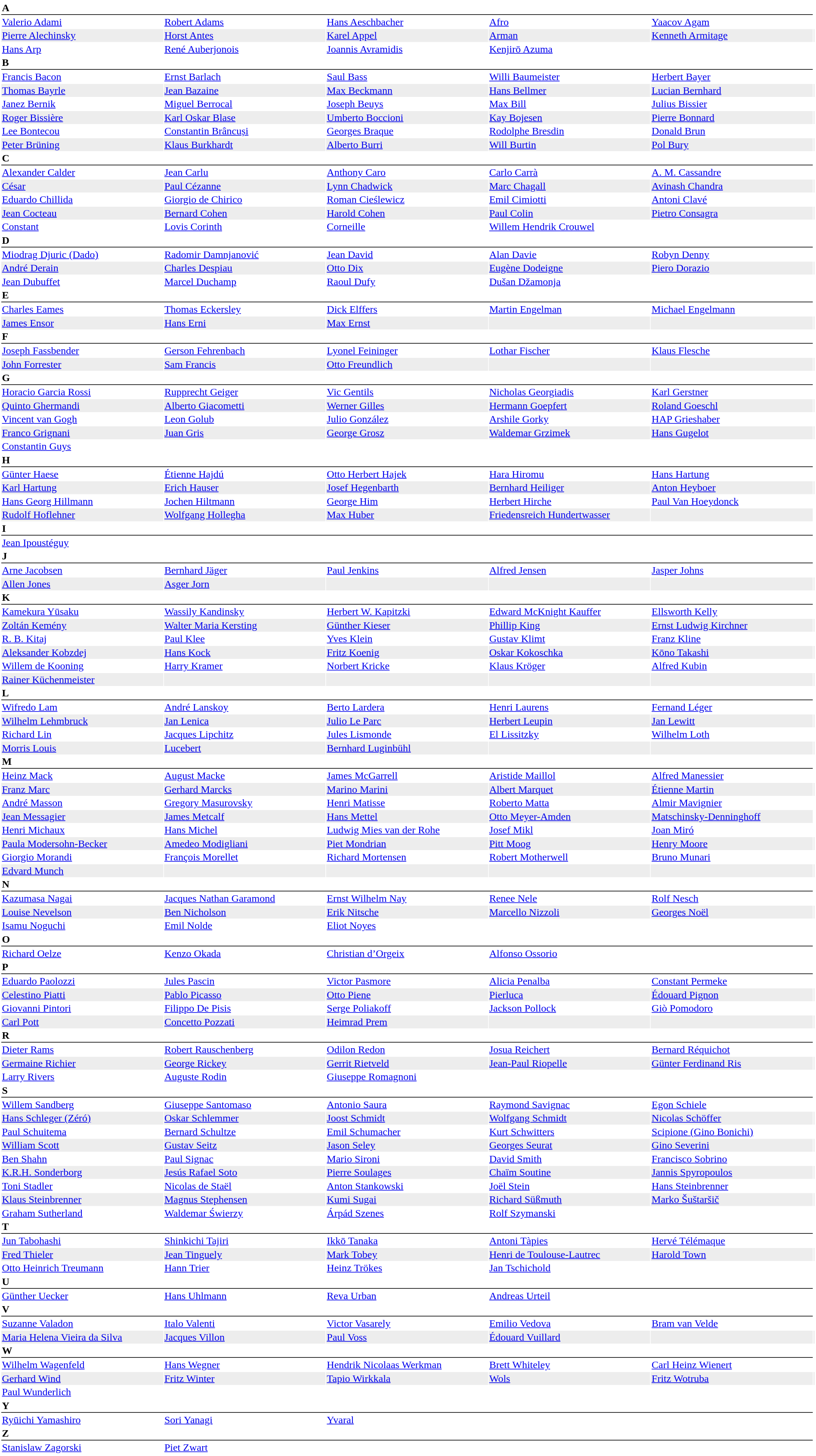<table style="border: 1px solid #ffffff; background: #ffffff" cellspacing="1" cellpadding="1" width="100%">
<tr>
<td colspan="5" style="border-bottom:1px solid #000"><strong>A</strong></td>
</tr>
<tr>
<td width="20%"><a href='#'>Valerio Adami</a></td>
<td width="20%"><a href='#'>Robert Adams</a></td>
<td width="20%"><a href='#'>Hans Aeschbacher</a></td>
<td width="20%"><a href='#'>Afro</a></td>
<td width="20%"><a href='#'>Yaacov Agam</a></td>
<td width="20%"></td>
</tr>
<tr style="background:#ededed;">
<td><a href='#'>Pierre Alechinsky</a></td>
<td><a href='#'>Horst Antes</a></td>
<td><a href='#'>Karel Appel</a></td>
<td><a href='#'>Arman</a></td>
<td><a href='#'>Kenneth Armitage</a></td>
<td></td>
</tr>
<tr>
<td><a href='#'>Hans Arp</a></td>
<td><a href='#'>René Auberjonois</a></td>
<td><a href='#'>Joannis Avramidis</a></td>
<td><a href='#'>Kenjirō Azuma</a></td>
<td></td>
</tr>
<tr>
<td colspan="5" style="border-bottom:1px solid #000"><strong>B</strong></td>
</tr>
<tr>
<td><a href='#'>Francis Bacon</a></td>
<td><a href='#'>Ernst Barlach</a></td>
<td><a href='#'>Saul Bass</a></td>
<td><a href='#'>Willi Baumeister</a></td>
<td><a href='#'>Herbert Bayer</a></td>
<td></td>
</tr>
<tr style="background:#ededed;">
<td><a href='#'>Thomas Bayrle</a></td>
<td><a href='#'>Jean Bazaine</a></td>
<td><a href='#'>Max Beckmann</a></td>
<td><a href='#'>Hans Bellmer</a></td>
<td><a href='#'>Lucian Bernhard</a></td>
<td></td>
</tr>
<tr>
<td><a href='#'>Janez Bernik</a></td>
<td><a href='#'>Miguel Berrocal</a></td>
<td><a href='#'>Joseph Beuys</a></td>
<td><a href='#'>Max Bill</a></td>
<td><a href='#'>Julius Bissier</a></td>
<td></td>
</tr>
<tr style="background:#ededed;">
<td><a href='#'>Roger Bissière</a></td>
<td><a href='#'>Karl Oskar Blase</a></td>
<td><a href='#'>Umberto Boccioni</a></td>
<td><a href='#'>Kay Bojesen</a></td>
<td><a href='#'>Pierre Bonnard</a></td>
<td></td>
</tr>
<tr>
<td><a href='#'>Lee Bontecou</a></td>
<td><a href='#'>Constantin Brâncuși</a></td>
<td><a href='#'>Georges Braque</a></td>
<td><a href='#'>Rodolphe Bresdin</a></td>
<td><a href='#'>Donald Brun</a></td>
<td></td>
</tr>
<tr style="background:#ededed;">
<td><a href='#'>Peter Brüning</a></td>
<td><a href='#'>Klaus Burkhardt</a></td>
<td><a href='#'>Alberto Burri</a></td>
<td><a href='#'>Will Burtin</a></td>
<td><a href='#'>Pol Bury</a></td>
<td></td>
</tr>
<tr>
<td colspan="5" style="border-bottom:1px solid #000"><strong>C</strong></td>
</tr>
<tr>
<td><a href='#'>Alexander Calder</a></td>
<td><a href='#'>Jean Carlu</a></td>
<td><a href='#'>Anthony Caro</a></td>
<td><a href='#'>Carlo Carrà</a></td>
<td><a href='#'>A. M. Cassandre</a></td>
<td></td>
</tr>
<tr style="background:#ededed;">
<td><a href='#'>César</a></td>
<td><a href='#'>Paul Cézanne</a></td>
<td><a href='#'>Lynn Chadwick</a></td>
<td><a href='#'>Marc Chagall</a></td>
<td><a href='#'>Avinash Chandra</a></td>
<td></td>
</tr>
<tr>
<td><a href='#'>Eduardo Chillida</a></td>
<td><a href='#'>Giorgio de Chirico</a></td>
<td><a href='#'>Roman Cieślewicz</a></td>
<td><a href='#'>Emil Cimiotti</a></td>
<td><a href='#'>Antoni Clavé</a></td>
<td></td>
</tr>
<tr style="background:#ededed;">
<td><a href='#'>Jean Cocteau</a></td>
<td><a href='#'>Bernard Cohen</a></td>
<td><a href='#'>Harold Cohen</a></td>
<td><a href='#'>Paul Colin</a></td>
<td><a href='#'>Pietro Consagra</a></td>
<td></td>
</tr>
<tr>
<td><a href='#'>Constant</a></td>
<td><a href='#'>Lovis Corinth</a></td>
<td><a href='#'>Corneille</a></td>
<td><a href='#'>Willem Hendrik Crouwel</a></td>
<td></td>
</tr>
<tr>
<td colspan="5" style="border-bottom:1px solid #000"><strong>D</strong></td>
</tr>
<tr>
<td><a href='#'>Miodrag Djuric (Dado)</a></td>
<td><a href='#'>Radomir Damnjanović</a></td>
<td><a href='#'>Jean David</a></td>
<td><a href='#'>Alan Davie</a></td>
<td><a href='#'>Robyn Denny</a></td>
<td></td>
</tr>
<tr style="background:#ededed;">
<td><a href='#'>André Derain</a></td>
<td><a href='#'>Charles Despiau</a></td>
<td><a href='#'>Otto Dix</a></td>
<td><a href='#'>Eugène Dodeigne</a></td>
<td><a href='#'>Piero Dorazio</a></td>
<td></td>
</tr>
<tr>
<td><a href='#'>Jean Dubuffet</a></td>
<td><a href='#'>Marcel Duchamp</a></td>
<td><a href='#'>Raoul Dufy</a></td>
<td><a href='#'>Dušan Džamonja</a></td>
<td></td>
</tr>
<tr>
<td colspan="5" style="border-bottom:1px solid #000"><strong>E</strong></td>
</tr>
<tr>
<td><a href='#'>Charles Eames</a></td>
<td><a href='#'>Thomas Eckersley</a></td>
<td><a href='#'>Dick Elffers</a></td>
<td><a href='#'>Martin Engelman</a></td>
<td><a href='#'>Michael Engelmann</a></td>
<td></td>
</tr>
<tr style="background:#ededed;">
<td><a href='#'>James Ensor</a></td>
<td><a href='#'>Hans Erni</a></td>
<td><a href='#'>Max Ernst</a></td>
<td></td>
<td></td>
<td></td>
</tr>
<tr>
<td colspan="5" style="border-bottom:1px solid #000"><strong>F</strong></td>
</tr>
<tr>
<td><a href='#'>Joseph Fassbender</a></td>
<td><a href='#'>Gerson Fehrenbach</a></td>
<td><a href='#'>Lyonel Feininger</a></td>
<td><a href='#'>Lothar Fischer</a></td>
<td><a href='#'>Klaus Flesche</a></td>
<td></td>
</tr>
<tr style="background:#ededed;">
<td><a href='#'>John Forrester</a></td>
<td><a href='#'>Sam Francis</a></td>
<td><a href='#'>Otto Freundlich</a></td>
<td></td>
<td></td>
<td></td>
</tr>
<tr>
<td colspan="5" style="border-bottom:1px solid #000"><strong>G</strong></td>
</tr>
<tr>
<td><a href='#'>Horacio Garcia Rossi</a></td>
<td><a href='#'>Rupprecht Geiger</a></td>
<td><a href='#'>Vic Gentils</a></td>
<td><a href='#'>Nicholas Georgiadis</a></td>
<td><a href='#'>Karl Gerstner</a></td>
<td></td>
</tr>
<tr style="background:#ededed;">
<td><a href='#'>Quinto Ghermandi</a></td>
<td><a href='#'>Alberto Giacometti</a></td>
<td><a href='#'>Werner Gilles</a></td>
<td><a href='#'>Hermann Goepfert</a></td>
<td><a href='#'>Roland Goeschl</a></td>
<td></td>
</tr>
<tr>
<td><a href='#'>Vincent van Gogh</a></td>
<td><a href='#'>Leon Golub</a></td>
<td><a href='#'>Julio González</a></td>
<td><a href='#'>Arshile Gorky</a></td>
<td><a href='#'>HAP Grieshaber</a></td>
<td></td>
</tr>
<tr style="background:#ededed;">
<td><a href='#'>Franco Grignani</a></td>
<td><a href='#'>Juan Gris</a></td>
<td><a href='#'>George Grosz</a></td>
<td><a href='#'>Waldemar Grzimek</a></td>
<td><a href='#'>Hans Gugelot</a></td>
<td></td>
</tr>
<tr>
<td><a href='#'>Constantin Guys</a></td>
</tr>
<tr>
<td colspan="5" style="border-bottom:1px solid #000"><strong>H</strong></td>
</tr>
<tr>
<td><a href='#'>Günter Haese</a></td>
<td><a href='#'>Étienne Hajdú</a></td>
<td><a href='#'>Otto Herbert Hajek</a></td>
<td><a href='#'>Hara Hiromu</a></td>
<td><a href='#'>Hans Hartung</a></td>
<td></td>
</tr>
<tr style="background:#ededed;">
<td><a href='#'>Karl Hartung</a></td>
<td><a href='#'>Erich Hauser</a></td>
<td><a href='#'>Josef Hegenbarth</a></td>
<td><a href='#'>Bernhard Heiliger</a></td>
<td><a href='#'>Anton Heyboer</a></td>
<td></td>
</tr>
<tr>
<td><a href='#'>Hans Georg Hillmann</a></td>
<td><a href='#'>Jochen Hiltmann</a></td>
<td><a href='#'>George Him</a></td>
<td><a href='#'>Herbert Hirche</a></td>
<td><a href='#'>Paul Van Hoeydonck</a></td>
<td></td>
</tr>
<tr style="background:#ededed;">
<td><a href='#'>Rudolf Hoflehner</a></td>
<td><a href='#'>Wolfgang Hollegha</a></td>
<td><a href='#'>Max Huber</a></td>
<td><a href='#'>Friedensreich Hundertwasser</a></td>
<td></td>
</tr>
<tr>
<td colspan="5" style="border-bottom:1px solid #000"><strong>I</strong></td>
</tr>
<tr>
<td><a href='#'>Jean Ipoustéguy</a></td>
</tr>
<tr>
<td colspan="5" style="border-bottom:1px solid #000"><strong>J</strong></td>
</tr>
<tr>
<td><a href='#'>Arne Jacobsen</a></td>
<td><a href='#'>Bernhard Jäger</a></td>
<td><a href='#'>Paul Jenkins</a></td>
<td><a href='#'>Alfred Jensen</a></td>
<td><a href='#'>Jasper Johns</a></td>
<td></td>
</tr>
<tr style="background:#ededed;">
<td><a href='#'>Allen Jones</a></td>
<td><a href='#'>Asger Jorn</a></td>
<td></td>
<td></td>
<td></td>
<td></td>
</tr>
<tr>
<td colspan="5" style="border-bottom:1px solid #000"><strong>K</strong></td>
</tr>
<tr>
<td><a href='#'>Kamekura Yūsaku</a></td>
<td><a href='#'>Wassily Kandinsky</a></td>
<td><a href='#'>Herbert W. Kapitzki</a></td>
<td><a href='#'>Edward McKnight Kauffer</a></td>
<td><a href='#'>Ellsworth Kelly</a></td>
<td></td>
</tr>
<tr style="background:#ededed;">
<td><a href='#'>Zoltán Kemény</a></td>
<td><a href='#'>Walter Maria Kersting</a></td>
<td><a href='#'>Günther Kieser</a></td>
<td><a href='#'>Phillip King</a></td>
<td><a href='#'>Ernst Ludwig Kirchner</a></td>
<td></td>
</tr>
<tr>
<td><a href='#'>R. B. Kitaj</a></td>
<td><a href='#'>Paul Klee</a></td>
<td><a href='#'>Yves Klein</a></td>
<td><a href='#'>Gustav Klimt</a></td>
<td><a href='#'>Franz Kline</a></td>
<td></td>
</tr>
<tr style="background:#ededed;">
<td><a href='#'>Aleksander Kobzdej</a></td>
<td><a href='#'>Hans Kock</a></td>
<td><a href='#'>Fritz Koenig</a></td>
<td><a href='#'>Oskar Kokoschka</a></td>
<td><a href='#'>Kōno Takashi</a></td>
<td></td>
</tr>
<tr>
<td><a href='#'>Willem de Kooning</a></td>
<td><a href='#'>Harry Kramer</a></td>
<td><a href='#'>Norbert Kricke</a></td>
<td><a href='#'>Klaus Kröger</a></td>
<td><a href='#'>Alfred Kubin</a></td>
<td></td>
</tr>
<tr style="background:#ededed;">
<td><a href='#'>Rainer Küchenmeister</a></td>
<td></td>
<td></td>
<td></td>
<td></td>
<td></td>
</tr>
<tr>
<td colspan="5" style="border-bottom:1px solid #000"><strong>L</strong></td>
</tr>
<tr>
<td><a href='#'>Wifredo Lam</a></td>
<td><a href='#'>André Lanskoy</a></td>
<td><a href='#'>Berto Lardera</a></td>
<td><a href='#'>Henri Laurens</a></td>
<td><a href='#'>Fernand Léger</a></td>
<td></td>
</tr>
<tr style="background:#ededed;">
<td><a href='#'>Wilhelm Lehmbruck</a></td>
<td><a href='#'>Jan Lenica</a></td>
<td><a href='#'>Julio Le Parc</a></td>
<td><a href='#'>Herbert Leupin</a></td>
<td><a href='#'>Jan Lewitt</a></td>
<td></td>
</tr>
<tr>
<td><a href='#'>Richard Lin</a></td>
<td><a href='#'>Jacques Lipchitz</a></td>
<td><a href='#'>Jules Lismonde</a></td>
<td><a href='#'>El Lissitzky</a></td>
<td><a href='#'>Wilhelm Loth</a></td>
<td></td>
</tr>
<tr style="background:#ededed;">
<td><a href='#'>Morris Louis</a></td>
<td><a href='#'>Lucebert</a></td>
<td><a href='#'>Bernhard Luginbühl</a></td>
<td></td>
<td></td>
<td></td>
</tr>
<tr>
<td colspan="5" style="border-bottom:1px solid #000"><strong>M</strong></td>
</tr>
<tr>
<td><a href='#'>Heinz Mack</a></td>
<td><a href='#'>August Macke</a></td>
<td><a href='#'>James McGarrell</a></td>
<td><a href='#'>Aristide Maillol</a></td>
<td><a href='#'>Alfred Manessier</a></td>
<td></td>
</tr>
<tr style="background:#ededed;">
<td><a href='#'>Franz Marc</a></td>
<td><a href='#'>Gerhard Marcks</a></td>
<td><a href='#'>Marino Marini</a></td>
<td><a href='#'>Albert Marquet</a></td>
<td><a href='#'>Étienne Martin</a></td>
<td></td>
</tr>
<tr>
<td><a href='#'>André Masson</a></td>
<td><a href='#'>Gregory Masurovsky</a></td>
<td><a href='#'>Henri Matisse</a></td>
<td><a href='#'>Roberto Matta</a></td>
<td><a href='#'>Almir Mavignier</a></td>
<td></td>
</tr>
<tr style="background:#ededed;">
<td><a href='#'>Jean Messagier</a></td>
<td><a href='#'>James Metcalf</a></td>
<td><a href='#'>Hans Mettel</a></td>
<td><a href='#'>Otto Meyer-Amden</a></td>
<td><a href='#'>Matschinsky-Denninghoff</a></td>
</tr>
<tr>
<td><a href='#'>Henri Michaux</a></td>
<td><a href='#'>Hans Michel</a></td>
<td><a href='#'>Ludwig Mies van der Rohe</a></td>
<td><a href='#'>Josef Mikl</a></td>
<td><a href='#'>Joan Miró</a></td>
<td></td>
</tr>
<tr style="background:#ededed;">
<td><a href='#'>Paula Modersohn-Becker</a></td>
<td><a href='#'>Amedeo Modigliani</a></td>
<td><a href='#'>Piet Mondrian</a></td>
<td><a href='#'>Pitt Moog</a></td>
<td><a href='#'>Henry Moore</a></td>
<td></td>
</tr>
<tr>
<td><a href='#'>Giorgio Morandi</a></td>
<td><a href='#'>François Morellet</a></td>
<td><a href='#'>Richard Mortensen</a></td>
<td><a href='#'>Robert Motherwell</a></td>
<td><a href='#'>Bruno Munari</a></td>
<td></td>
</tr>
<tr style="background:#ededed;">
<td><a href='#'>Edvard Munch</a></td>
<td></td>
<td></td>
<td></td>
<td></td>
<td></td>
</tr>
<tr>
<td colspan="5" style="border-bottom:1px solid #000"><strong>N</strong></td>
</tr>
<tr>
<td><a href='#'>Kazumasa Nagai</a></td>
<td><a href='#'>Jacques Nathan Garamond</a></td>
<td><a href='#'>Ernst Wilhelm Nay</a></td>
<td><a href='#'>Renee Nele</a></td>
<td><a href='#'>Rolf Nesch</a></td>
<td></td>
</tr>
<tr style="background:#ededed;">
<td><a href='#'>Louise Nevelson</a></td>
<td><a href='#'>Ben Nicholson</a></td>
<td><a href='#'>Erik Nitsche</a></td>
<td><a href='#'>Marcello Nizzoli</a></td>
<td><a href='#'>Georges Noël</a></td>
<td></td>
</tr>
<tr>
<td><a href='#'>Isamu Noguchi</a></td>
<td><a href='#'>Emil Nolde</a></td>
<td><a href='#'>Eliot Noyes</a></td>
</tr>
<tr>
<td colspan="5" style="border-bottom:1px solid #000"><strong>O</strong></td>
</tr>
<tr>
<td><a href='#'>Richard Oelze</a></td>
<td><a href='#'>Kenzo Okada</a></td>
<td><a href='#'>Christian d’Orgeix</a></td>
<td><a href='#'>Alfonso Ossorio</a></td>
<td></td>
</tr>
<tr>
<td colspan="5" style="border-bottom:1px solid #000"><strong>P</strong></td>
</tr>
<tr>
<td><a href='#'>Eduardo Paolozzi</a></td>
<td><a href='#'>Jules Pascin</a></td>
<td><a href='#'>Victor Pasmore</a></td>
<td><a href='#'>Alicia Penalba</a></td>
<td><a href='#'>Constant Permeke</a></td>
<td></td>
</tr>
<tr style="background:#ededed;">
<td><a href='#'>Celestino Piatti</a></td>
<td><a href='#'>Pablo Picasso</a></td>
<td><a href='#'>Otto Piene</a></td>
<td><a href='#'>Pierluca</a></td>
<td><a href='#'>Édouard Pignon</a></td>
<td></td>
</tr>
<tr>
<td><a href='#'>Giovanni Pintori</a></td>
<td><a href='#'>Filippo De Pisis</a></td>
<td><a href='#'>Serge Poliakoff</a></td>
<td><a href='#'>Jackson Pollock</a></td>
<td><a href='#'>Giò Pomodoro</a></td>
<td></td>
</tr>
<tr style="background:#ededed;">
<td><a href='#'>Carl Pott</a></td>
<td><a href='#'>Concetto Pozzati</a></td>
<td><a href='#'>Heimrad Prem</a></td>
<td></td>
<td></td>
<td></td>
</tr>
<tr>
<td colspan="5" style="border-bottom:1px solid #000"><strong>R</strong></td>
</tr>
<tr>
<td><a href='#'>Dieter Rams</a></td>
<td><a href='#'>Robert Rauschenberg</a></td>
<td><a href='#'>Odilon Redon</a></td>
<td><a href='#'>Josua Reichert</a></td>
<td><a href='#'>Bernard Réquichot</a></td>
<td></td>
</tr>
<tr style="background:#ededed;">
<td><a href='#'>Germaine Richier</a></td>
<td><a href='#'>George Rickey</a></td>
<td><a href='#'>Gerrit Rietveld</a></td>
<td><a href='#'>Jean-Paul Riopelle</a></td>
<td><a href='#'>Günter Ferdinand Ris</a></td>
<td></td>
</tr>
<tr>
<td><a href='#'>Larry Rivers</a></td>
<td><a href='#'>Auguste Rodin</a></td>
<td><a href='#'>Giuseppe Romagnoni</a></td>
<td></td>
</tr>
<tr>
<td colspan="5" style="border-bottom:1px solid #000"><strong>S</strong></td>
</tr>
<tr>
<td><a href='#'>Willem Sandberg</a></td>
<td><a href='#'>Giuseppe Santomaso</a></td>
<td><a href='#'>Antonio Saura</a></td>
<td><a href='#'>Raymond Savignac</a></td>
<td><a href='#'>Egon Schiele</a></td>
</tr>
<tr style="background:#ededed;">
<td><a href='#'>Hans Schleger (Zéró)</a></td>
<td><a href='#'>Oskar Schlemmer</a></td>
<td><a href='#'>Joost Schmidt</a></td>
<td><a href='#'>Wolfgang Schmidt</a></td>
<td><a href='#'>Nicolas Schöffer</a></td>
<td></td>
</tr>
<tr>
<td><a href='#'>Paul Schuitema</a></td>
<td><a href='#'>Bernard Schultze</a></td>
<td><a href='#'>Emil Schumacher</a></td>
<td><a href='#'>Kurt Schwitters</a></td>
<td><a href='#'>Scipione (Gino Bonichi)</a></td>
<td></td>
</tr>
<tr style="background:#ededed;">
<td><a href='#'>William Scott</a></td>
<td><a href='#'>Gustav Seitz</a></td>
<td><a href='#'>Jason Seley</a></td>
<td><a href='#'>Georges Seurat</a></td>
<td><a href='#'>Gino Severini</a></td>
<td></td>
</tr>
<tr>
<td><a href='#'>Ben Shahn</a></td>
<td><a href='#'>Paul Signac</a></td>
<td><a href='#'>Mario Sironi</a></td>
<td><a href='#'>David Smith</a></td>
<td><a href='#'>Francisco Sobrino</a></td>
<td></td>
</tr>
<tr style="background:#ededed;">
<td><a href='#'>K.R.H. Sonderborg</a></td>
<td><a href='#'>Jesús Rafael Soto</a></td>
<td><a href='#'>Pierre Soulages</a></td>
<td><a href='#'>Chaïm Soutine</a></td>
<td><a href='#'>Jannis Spyropoulos</a></td>
<td></td>
</tr>
<tr>
<td><a href='#'>Toni Stadler</a></td>
<td><a href='#'>Nicolas de Staël</a></td>
<td><a href='#'>Anton Stankowski</a></td>
<td><a href='#'>Joël Stein</a></td>
<td><a href='#'>Hans Steinbrenner</a></td>
<td></td>
</tr>
<tr style="background:#ededed;">
<td><a href='#'>Klaus Steinbrenner</a></td>
<td><a href='#'>Magnus Stephensen</a></td>
<td><a href='#'>Kumi Sugai</a></td>
<td><a href='#'>Richard Süßmuth</a></td>
<td><a href='#'>Marko Šuštaršič</a></td>
<td></td>
</tr>
<tr>
<td><a href='#'>Graham Sutherland</a></td>
<td><a href='#'>Waldemar Świerzy</a></td>
<td><a href='#'>Árpád Szenes</a></td>
<td><a href='#'>Rolf Szymanski</a></td>
<td></td>
</tr>
<tr>
<td colspan="5" style="border-bottom:1px solid #000"><strong>T</strong></td>
</tr>
<tr>
<td><a href='#'>Jun Tabohashi</a></td>
<td><a href='#'>Shinkichi Tajiri</a></td>
<td><a href='#'>Ikkō Tanaka</a></td>
<td><a href='#'>Antoni Tàpies</a></td>
<td><a href='#'>Hervé Télémaque</a></td>
<td></td>
</tr>
<tr style="background:#ededed;">
<td><a href='#'>Fred Thieler</a></td>
<td><a href='#'>Jean Tinguely</a></td>
<td><a href='#'>Mark Tobey</a></td>
<td><a href='#'>Henri de Toulouse-Lautrec</a></td>
<td><a href='#'>Harold Town</a></td>
<td></td>
</tr>
<tr>
<td><a href='#'>Otto Heinrich Treumann</a></td>
<td><a href='#'>Hann Trier</a></td>
<td><a href='#'>Heinz Trökes</a></td>
<td><a href='#'>Jan Tschichold</a></td>
<td></td>
</tr>
<tr>
<td colspan="5" style="border-bottom:1px solid #000"><strong>U</strong></td>
</tr>
<tr>
<td><a href='#'>Günther Uecker</a></td>
<td><a href='#'>Hans Uhlmann</a></td>
<td><a href='#'>Reva Urban</a></td>
<td><a href='#'>Andreas Urteil</a></td>
<td></td>
</tr>
<tr>
<td colspan="5" style="border-bottom:1px solid #000"><strong>V</strong></td>
</tr>
<tr>
<td><a href='#'>Suzanne Valadon</a></td>
<td><a href='#'>Italo Valenti</a></td>
<td><a href='#'>Victor Vasarely</a></td>
<td><a href='#'>Emilio Vedova</a></td>
<td><a href='#'>Bram van Velde</a></td>
<td></td>
</tr>
<tr style="background:#ededed;">
<td><a href='#'>Maria Helena Vieira da Silva</a></td>
<td><a href='#'>Jacques Villon</a></td>
<td><a href='#'>Paul Voss</a></td>
<td><a href='#'>Édouard Vuillard</a></td>
<td></td>
<td></td>
</tr>
<tr>
<td colspan="5" style="border-bottom:1px solid #000"><strong>W</strong></td>
</tr>
<tr>
<td><a href='#'>Wilhelm Wagenfeld</a></td>
<td><a href='#'>Hans Wegner</a></td>
<td><a href='#'>Hendrik Nicolaas Werkman</a></td>
<td><a href='#'>Brett Whiteley</a></td>
<td><a href='#'>Carl Heinz Wienert</a></td>
<td></td>
</tr>
<tr style="background:#ededed;">
<td><a href='#'>Gerhard Wind</a></td>
<td><a href='#'>Fritz Winter</a></td>
<td><a href='#'>Tapio Wirkkala</a></td>
<td><a href='#'>Wols</a></td>
<td><a href='#'>Fritz Wotruba</a></td>
<td></td>
</tr>
<tr>
<td><a href='#'>Paul Wunderlich</a></td>
<td></td>
</tr>
<tr>
<td colspan="5" style="border-bottom:1px solid #000"><strong>Y</strong></td>
</tr>
<tr>
<td><a href='#'>Ryūichi Yamashiro</a></td>
<td><a href='#'>Sori Yanagi</a></td>
<td><a href='#'>Yvaral</a></td>
<td></td>
</tr>
<tr>
<td colspan="5" style="border-bottom:1px solid #000"><strong>Z</strong></td>
</tr>
<tr>
<td><a href='#'>Stanislaw Zagorski</a></td>
<td><a href='#'>Piet Zwart</a></td>
<td></td>
</tr>
<tr>
</tr>
</table>
